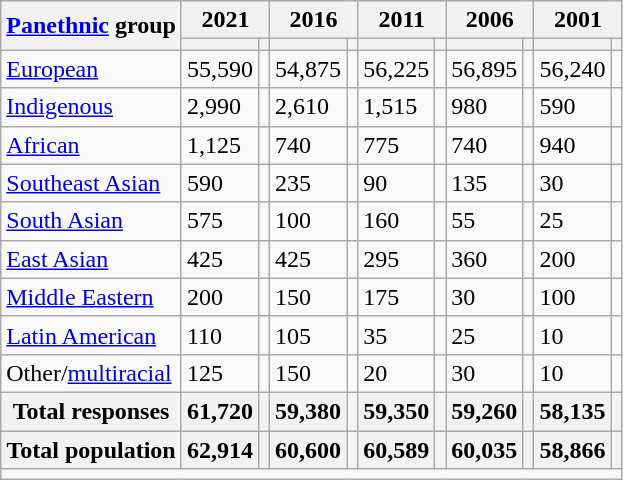<table class="wikitable collapsible sortable">
<tr>
<th rowspan="2"><a href='#'>Panethnic</a> group</th>
<th colspan="2">2021</th>
<th colspan="2">2016</th>
<th colspan="2">2011</th>
<th colspan="2">2006</th>
<th colspan="2">2001</th>
</tr>
<tr>
<th><a href='#'></a></th>
<th></th>
<th></th>
<th></th>
<th></th>
<th></th>
<th></th>
<th></th>
<th></th>
<th></th>
</tr>
<tr>
<td><a href='#'>European</a></td>
<td>55,590</td>
<td></td>
<td>54,875</td>
<td></td>
<td>56,225</td>
<td></td>
<td>56,895</td>
<td></td>
<td>56,240</td>
<td></td>
</tr>
<tr>
<td><a href='#'>Indigenous</a></td>
<td>2,990</td>
<td></td>
<td>2,610</td>
<td></td>
<td>1,515</td>
<td></td>
<td>980</td>
<td></td>
<td>590</td>
<td></td>
</tr>
<tr>
<td><a href='#'>African</a></td>
<td>1,125</td>
<td></td>
<td>740</td>
<td></td>
<td>775</td>
<td></td>
<td>740</td>
<td></td>
<td>940</td>
<td></td>
</tr>
<tr>
<td><a href='#'>Southeast Asian</a></td>
<td>590</td>
<td></td>
<td>235</td>
<td></td>
<td>90</td>
<td></td>
<td>135</td>
<td></td>
<td>30</td>
<td></td>
</tr>
<tr>
<td><a href='#'>South Asian</a></td>
<td>575</td>
<td></td>
<td>100</td>
<td></td>
<td>160</td>
<td></td>
<td>55</td>
<td></td>
<td>25</td>
<td></td>
</tr>
<tr>
<td><a href='#'>East Asian</a></td>
<td>425</td>
<td></td>
<td>425</td>
<td></td>
<td>295</td>
<td></td>
<td>360</td>
<td></td>
<td>200</td>
<td></td>
</tr>
<tr>
<td><a href='#'>Middle Eastern</a></td>
<td>200</td>
<td></td>
<td>150</td>
<td></td>
<td>175</td>
<td></td>
<td>30</td>
<td></td>
<td>100</td>
<td></td>
</tr>
<tr>
<td><a href='#'>Latin American</a></td>
<td>110</td>
<td></td>
<td>105</td>
<td></td>
<td>35</td>
<td></td>
<td>25</td>
<td></td>
<td>10</td>
<td></td>
</tr>
<tr>
<td>Other/<a href='#'>multiracial</a></td>
<td>125</td>
<td></td>
<td>150</td>
<td></td>
<td>20</td>
<td></td>
<td>30</td>
<td></td>
<td>10</td>
<td></td>
</tr>
<tr>
<th>Total responses</th>
<th>61,720</th>
<th></th>
<th>59,380</th>
<th></th>
<th>59,350</th>
<th></th>
<th>59,260</th>
<th></th>
<th>58,135</th>
<th></th>
</tr>
<tr class="sortbottom">
<th>Total population</th>
<th>62,914</th>
<th></th>
<th>60,600</th>
<th></th>
<th>60,589</th>
<th></th>
<th>60,035</th>
<th></th>
<th>58,866</th>
<th></th>
</tr>
<tr class="sortbottom">
<td colspan="11"></td>
</tr>
</table>
